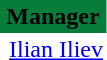<table class="toccolours" border="0" cellpadding="2" cellspacing="0" align=left style="margin:0.5em;">
<tr>
<th colspan="2" align="center" bgcolor="#077C3B"><span>Manager</span></th>
</tr>
<tr>
<td></td>
<td> <a href='#'>Ilian Iliev</a></td>
</tr>
</table>
